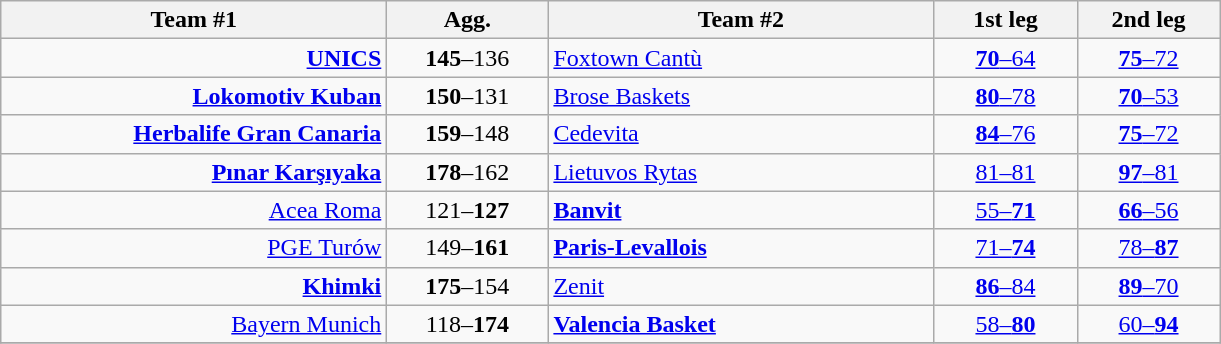<table class=wikitable style="text-align:center">
<tr>
<th width=250>Team #1</th>
<th width=100>Agg.</th>
<th width=250>Team #2</th>
<th width=88>1st leg</th>
<th width=88>2nd leg</th>
</tr>
<tr>
<td align=right><strong><a href='#'>UNICS</a></strong> </td>
<td><strong>145</strong>–136</td>
<td align=left> <a href='#'>Foxtown Cantù</a></td>
<td><a href='#'><strong>70</strong>–64</a></td>
<td><a href='#'><strong>75</strong>–72</a></td>
</tr>
<tr>
<td align=right><strong><a href='#'>Lokomotiv Kuban</a></strong> </td>
<td><strong>150</strong>–131</td>
<td align=left> <a href='#'>Brose Baskets</a></td>
<td><a href='#'><strong>80</strong>–78</a></td>
<td><a href='#'><strong>70</strong>–53</a></td>
</tr>
<tr>
<td align=right><strong><a href='#'>Herbalife Gran Canaria</a></strong> </td>
<td><strong>159</strong>–148</td>
<td align=left> <a href='#'>Cedevita</a></td>
<td><a href='#'><strong>84</strong>–76</a></td>
<td><a href='#'><strong>75</strong>–72</a></td>
</tr>
<tr>
<td align=right><strong><a href='#'>Pınar Karşıyaka</a></strong> </td>
<td><strong>178</strong>–162</td>
<td align=left> <a href='#'>Lietuvos Rytas</a></td>
<td><a href='#'>81–81</a></td>
<td><a href='#'><strong>97</strong>–81</a></td>
</tr>
<tr>
<td align=right><a href='#'>Acea Roma</a> </td>
<td>121–<strong>127</strong></td>
<td align=left> <strong><a href='#'>Banvit</a></strong></td>
<td><a href='#'>55–<strong>71</strong></a></td>
<td><a href='#'><strong>66</strong>–56</a></td>
</tr>
<tr>
<td align=right><a href='#'>PGE Turów</a> </td>
<td>149–<strong>161</strong></td>
<td align=left> <strong><a href='#'>Paris-Levallois</a></strong></td>
<td><a href='#'>71–<strong>74</strong></a></td>
<td><a href='#'>78–<strong>87</strong></a></td>
</tr>
<tr>
<td align=right><strong><a href='#'>Khimki</a></strong> </td>
<td><strong>175</strong>–154</td>
<td align=left> <a href='#'>Zenit</a></td>
<td><a href='#'><strong>86</strong>–84</a></td>
<td><a href='#'><strong>89</strong>–70</a></td>
</tr>
<tr>
<td align=right><a href='#'>Bayern Munich</a> </td>
<td>118–<strong>174</strong></td>
<td align=left> <strong><a href='#'>Valencia Basket</a></strong></td>
<td><a href='#'>58–<strong>80</strong></a></td>
<td><a href='#'>60–<strong>94</strong></a></td>
</tr>
<tr>
</tr>
</table>
